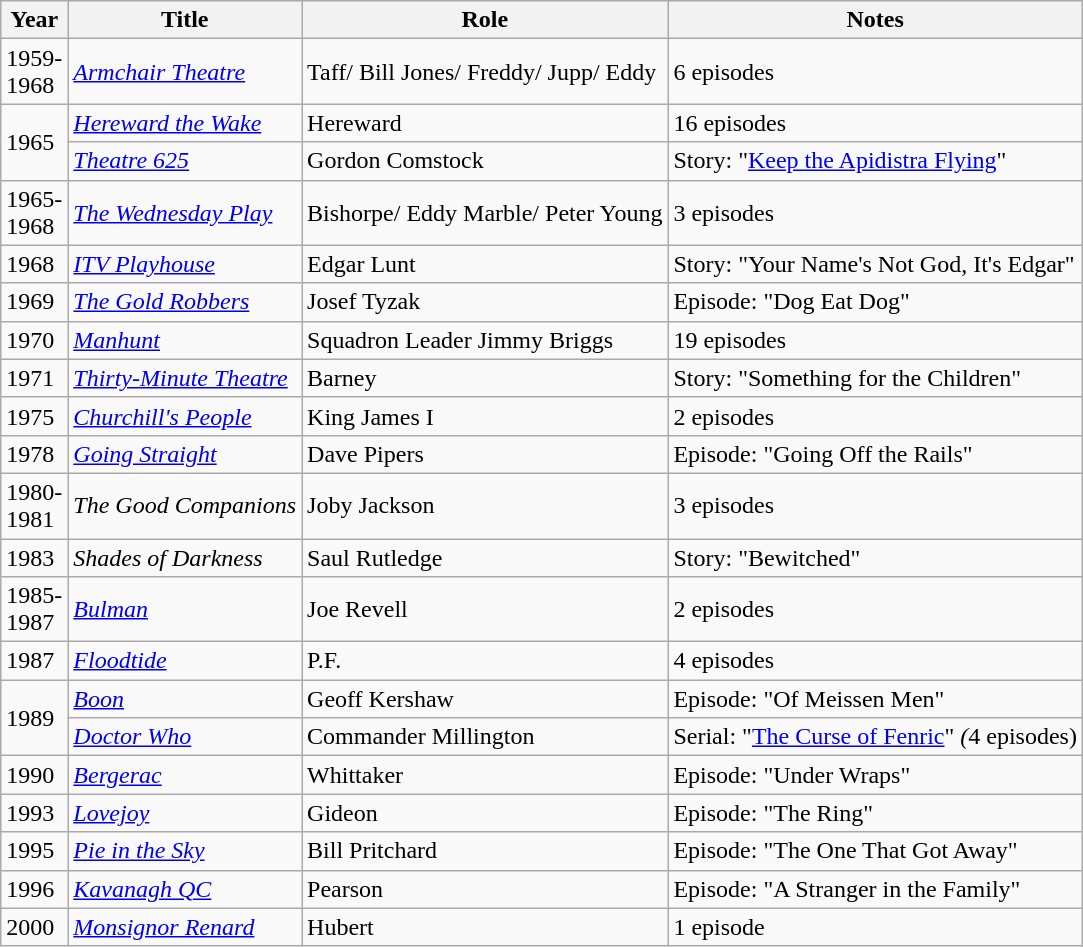<table class="wikitable">
<tr>
<th>Year</th>
<th>Title</th>
<th>Role</th>
<th>Notes</th>
</tr>
<tr>
<td>1959-<br>1968</td>
<td><em><a href='#'>Armchair Theatre</a></em></td>
<td>Taff/ Bill Jones/ Freddy/ Jupp/ Eddy</td>
<td>6 episodes</td>
</tr>
<tr>
<td rowspan="2">1965</td>
<td><em><a href='#'>Hereward the Wake</a></em></td>
<td>Hereward</td>
<td>16 episodes</td>
</tr>
<tr>
<td><a href='#'><em>Theatre 625</em></a></td>
<td>Gordon Comstock</td>
<td>Story: "<a href='#'>Keep the Apidistra Flying</a>"</td>
</tr>
<tr>
<td>1965-<br>1968</td>
<td><em><a href='#'>The Wednesday Play</a></em></td>
<td>Bishorpe/ Eddy Marble/ Peter Young</td>
<td>3 episodes</td>
</tr>
<tr>
<td>1968</td>
<td><em><a href='#'>ITV Playhouse</a></em></td>
<td>Edgar Lunt</td>
<td>Story: "Your Name's Not God, It's Edgar"</td>
</tr>
<tr>
<td>1969</td>
<td><em><a href='#'>The Gold Robbers</a></em></td>
<td>Josef Tyzak</td>
<td>Episode: "Dog Eat Dog"</td>
</tr>
<tr>
<td>1970</td>
<td><em><a href='#'>Manhunt</a></em></td>
<td>Squadron Leader Jimmy Briggs</td>
<td>19 episodes</td>
</tr>
<tr>
<td>1971</td>
<td><a href='#'><em>Thirty-Minute Theatre</em></a></td>
<td>Barney</td>
<td>Story: "Something for the Children"</td>
</tr>
<tr>
<td>1975</td>
<td><em><a href='#'>Churchill's People</a></em></td>
<td>King James I</td>
<td>2 episodes</td>
</tr>
<tr>
<td>1978</td>
<td><em><a href='#'>Going Straight</a></em></td>
<td>Dave Pipers</td>
<td>Episode: "Going Off the Rails"</td>
</tr>
<tr>
<td>1980-<br>1981</td>
<td><em>The Good Companions</em></td>
<td>Joby Jackson</td>
<td>3 episodes</td>
</tr>
<tr>
<td>1983</td>
<td><em>Shades of Darkness</em></td>
<td>Saul Rutledge</td>
<td>Story: "Bewitched"</td>
</tr>
<tr>
<td>1985-<br>1987</td>
<td><em><a href='#'>Bulman</a></em></td>
<td>Joe Revell</td>
<td>2 episodes</td>
</tr>
<tr>
<td>1987</td>
<td><a href='#'><em>Floodtide</em></a></td>
<td>P.F.</td>
<td>4 episodes</td>
</tr>
<tr>
<td rowspan="2">1989</td>
<td><em><a href='#'>Boon</a></em></td>
<td>Geoff Kershaw</td>
<td>Episode: "Of Meissen Men"</td>
</tr>
<tr>
<td><em><a href='#'>Doctor Who</a></em></td>
<td>Commander Millington</td>
<td>Serial: "<a href='#'>The Curse of Fenric</a>" <em>(</em>4 episodes)</td>
</tr>
<tr>
<td>1990</td>
<td><em><a href='#'>Bergerac</a></em></td>
<td>Whittaker</td>
<td>Episode: "Under Wraps"</td>
</tr>
<tr>
<td>1993</td>
<td><em><a href='#'>Lovejoy</a></em></td>
<td>Gideon</td>
<td>Episode: "The Ring"</td>
</tr>
<tr>
<td>1995</td>
<td><em><a href='#'>Pie in the Sky</a></em></td>
<td>Bill Pritchard</td>
<td>Episode: "The One That Got Away"</td>
</tr>
<tr>
<td>1996</td>
<td><em><a href='#'>Kavanagh QC</a></em></td>
<td>Pearson</td>
<td>Episode: "A Stranger in the Family"</td>
</tr>
<tr>
<td>2000</td>
<td><em><a href='#'>Monsignor Renard</a></em></td>
<td>Hubert</td>
<td>1 episode</td>
</tr>
</table>
